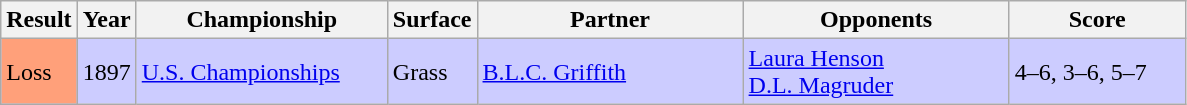<table class="sortable wikitable">
<tr>
<th style="width:40px">Result</th>
<th style="width:30px">Year</th>
<th style="width:160px">Championship</th>
<th style="width:50px">Surface</th>
<th style="width:170px">Partner</th>
<th style="width:170px">Opponents</th>
<th style="width:110px" class="unsortable">Score</th>
</tr>
<tr style="background:#ccf;">
<td style="background:#ffa07a;">Loss</td>
<td>1897</td>
<td><a href='#'>U.S. Championships</a></td>
<td>Grass</td>
<td> <a href='#'>B.L.C. Griffith</a></td>
<td> <a href='#'>Laura Henson</a><br> <a href='#'>D.L. Magruder</a></td>
<td>4–6, 3–6, 5–7</td>
</tr>
</table>
